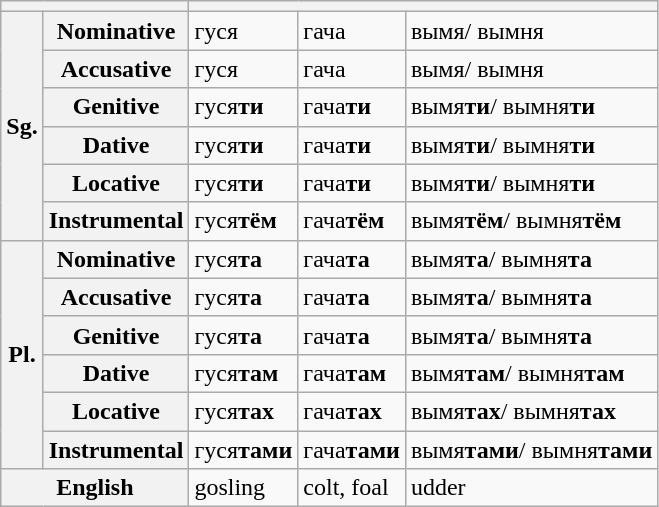<table class=wikitable>
<tr>
<th colspan="2" rowspan="1"></th>
<th colspan="5" rowspan="1"></th>
</tr>
<tr>
<th rowspan="6">Sg.</th>
<th>Nominative</th>
<td>гуся</td>
<td>гача</td>
<td>вымя/ вымня</td>
</tr>
<tr>
<th>Accusative</th>
<td>гуся</td>
<td>гача</td>
<td>вымя/ вымня</td>
</tr>
<tr>
<th>Genitive</th>
<td>гуся<strong>ти</strong></td>
<td>гача<strong>ти</strong></td>
<td>вымя<strong>ти</strong>/ вымня<strong>ти</strong></td>
</tr>
<tr>
<th>Dative</th>
<td>гуся<strong>ти</strong></td>
<td>гача<strong>ти</strong></td>
<td>вымя<strong>ти</strong>/ вымня<strong>ти</strong></td>
</tr>
<tr>
<th>Locative</th>
<td>гуся<strong>ти</strong></td>
<td>гача<strong>ти</strong></td>
<td>вымя<strong>ти</strong>/ вымня<strong>ти</strong></td>
</tr>
<tr>
<th>Instrumental</th>
<td>гуся<strong>тём</strong></td>
<td>гача<strong>тём</strong></td>
<td>вымя<strong>тём</strong>/ вымня<strong>тём</strong></td>
</tr>
<tr>
<th rowspan="6">Pl.</th>
<th>Nominative</th>
<td>гуся<strong>та</strong></td>
<td>гача<strong>та</strong></td>
<td>вымя<strong>та</strong>/ вымня<strong>та</strong></td>
</tr>
<tr>
<th>Accusative</th>
<td>гуся<strong>та</strong></td>
<td>гача<strong>та</strong></td>
<td>вымя<strong>та</strong>/ вымня<strong>та</strong></td>
</tr>
<tr>
<th>Genitive</th>
<td>гуся<strong>та</strong></td>
<td>гача<strong>та</strong></td>
<td>вымя<strong>та</strong>/ вымня<strong>та</strong></td>
</tr>
<tr>
<th>Dative</th>
<td>гуся<strong>там</strong></td>
<td>гача<strong>там</strong></td>
<td>вымя<strong>там</strong>/ вымня<strong>там</strong></td>
</tr>
<tr>
<th>Locative</th>
<td>гуся<strong>тах</strong></td>
<td>гача<strong>тах</strong></td>
<td>вымя<strong>тах</strong>/ вымня<strong>тах</strong></td>
</tr>
<tr>
<th>Instrumental</th>
<td>гуся<strong>тами</strong></td>
<td>гача<strong>тами</strong></td>
<td>вымя<strong>тами</strong>/ вымня<strong>тами</strong></td>
</tr>
<tr>
<th colspan="2">English</th>
<td>gosling</td>
<td>colt, foal</td>
<td>udder</td>
</tr>
</table>
